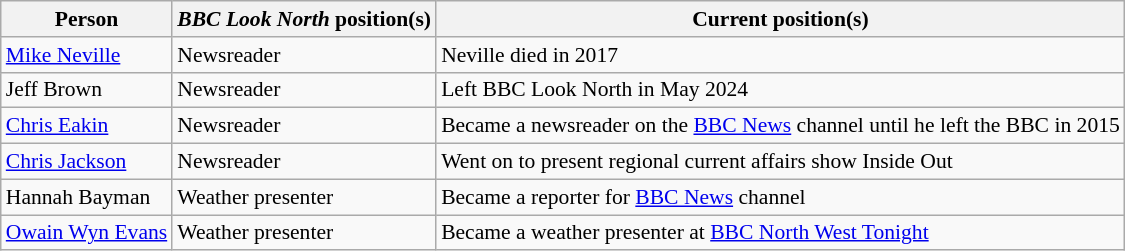<table class="wikitable" style="font-size:90%;">
<tr>
<th>Person</th>
<th><em>BBC Look North</em> position(s)</th>
<th>Current position(s)</th>
</tr>
<tr>
<td><a href='#'>Mike Neville</a></td>
<td>Newsreader</td>
<td>Neville died in 2017</td>
</tr>
<tr>
<td>Jeff Brown</td>
<td>Newsreader</td>
<td>Left BBC Look North in May 2024 </td>
</tr>
<tr>
<td><a href='#'>Chris Eakin</a></td>
<td>Newsreader</td>
<td>Became a newsreader on the <a href='#'>BBC News</a> channel until he left the BBC in 2015</td>
</tr>
<tr>
<td><a href='#'>Chris Jackson</a></td>
<td>Newsreader</td>
<td>Went on to present regional current affairs show Inside Out </td>
</tr>
<tr>
<td>Hannah Bayman</td>
<td>Weather presenter</td>
<td>Became a reporter for <a href='#'>BBC News</a> channel</td>
</tr>
<tr>
<td><a href='#'>Owain Wyn Evans</a></td>
<td>Weather presenter</td>
<td>Became a weather presenter at <a href='#'>BBC North West Tonight</a></td>
</tr>
</table>
